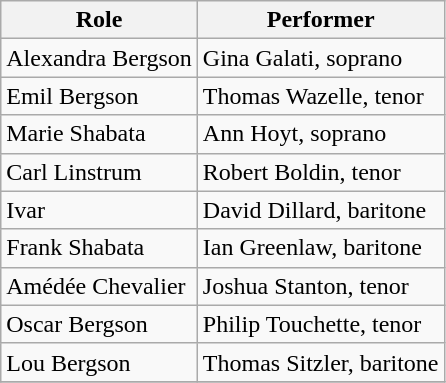<table class="wikitable">
<tr>
<th>Role</th>
<th>Performer</th>
</tr>
<tr>
<td>Alexandra Bergson</td>
<td>Gina Galati, soprano</td>
</tr>
<tr>
<td>Emil Bergson</td>
<td>Thomas Wazelle, tenor</td>
</tr>
<tr>
<td>Marie Shabata</td>
<td>Ann Hoyt, soprano</td>
</tr>
<tr>
<td>Carl Linstrum</td>
<td>Robert Boldin, tenor</td>
</tr>
<tr>
<td>Ivar</td>
<td>David Dillard, baritone</td>
</tr>
<tr>
<td>Frank Shabata</td>
<td>Ian Greenlaw, baritone</td>
</tr>
<tr>
<td>Amédée Chevalier</td>
<td>Joshua Stanton, tenor</td>
</tr>
<tr>
<td>Oscar Bergson</td>
<td>Philip Touchette, tenor</td>
</tr>
<tr>
<td>Lou Bergson</td>
<td>Thomas Sitzler, baritone</td>
</tr>
<tr>
</tr>
</table>
